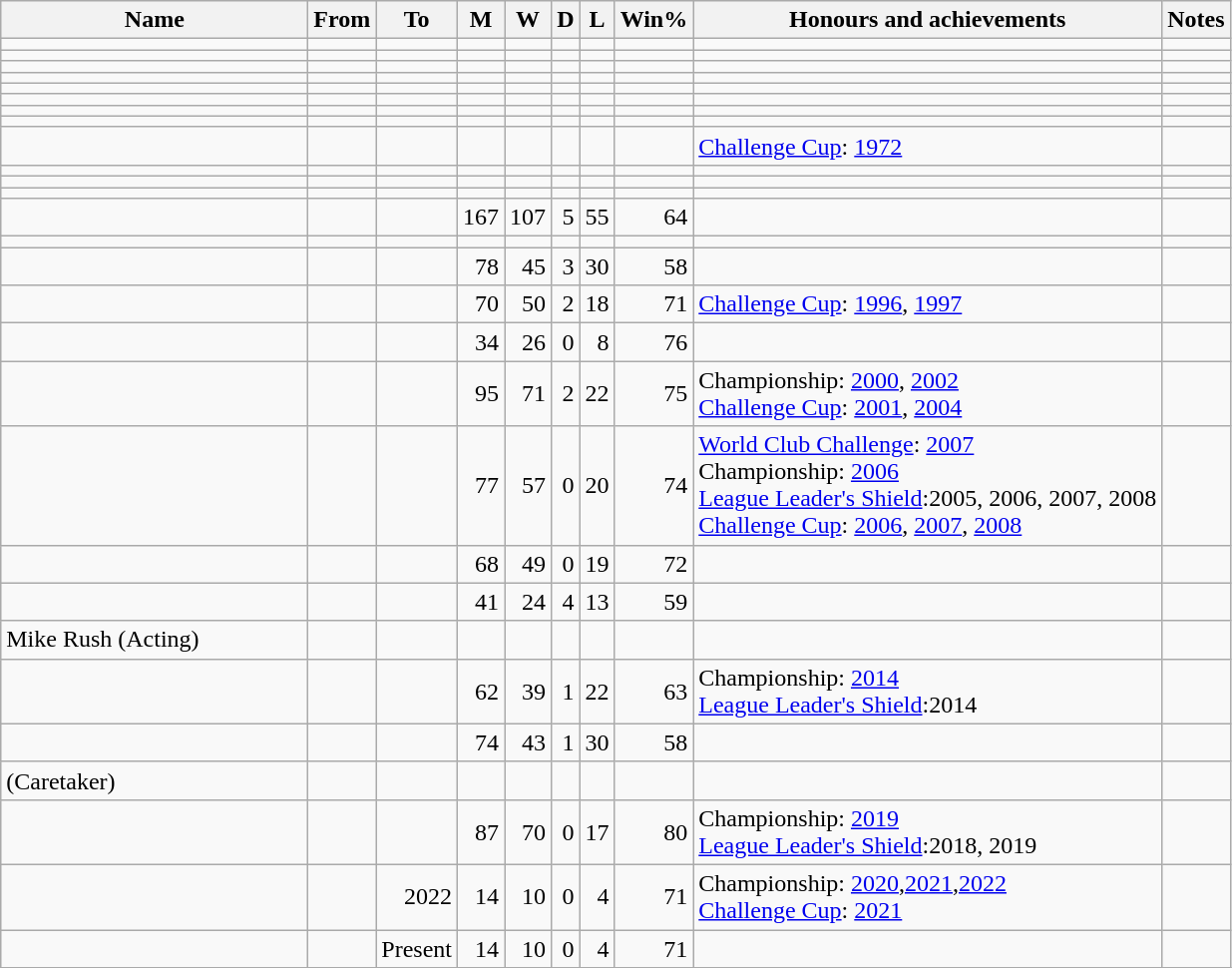<table class="wikitable sortable" style="text-align: center;">
<tr>
<th width=25%>Name</th>
<th>From</th>
<th>To</th>
<th>M</th>
<th>W</th>
<th>D</th>
<th>L</th>
<th>Win%</th>
<th class="unsortable">Honours and achievements</th>
<th class="unsortable">Notes</th>
</tr>
<tr>
<td align=left></td>
<td align=right></td>
<td align=right></td>
<td></td>
<td></td>
<td></td>
<td></td>
<td></td>
<td align=left></td>
<td></td>
</tr>
<tr>
<td align=left></td>
<td align=right></td>
<td align=right></td>
<td></td>
<td></td>
<td></td>
<td></td>
<td></td>
<td align=left></td>
<td></td>
</tr>
<tr>
<td align=left></td>
<td align=right></td>
<td align=right></td>
<td></td>
<td></td>
<td></td>
<td></td>
<td></td>
<td align=left></td>
<td></td>
</tr>
<tr>
<td align=left></td>
<td align=right></td>
<td align=right></td>
<td></td>
<td></td>
<td></td>
<td></td>
<td></td>
<td align=left></td>
<td></td>
</tr>
<tr>
<td align=left></td>
<td align=right></td>
<td align=right></td>
<td></td>
<td></td>
<td></td>
<td></td>
<td></td>
<td align=left></td>
<td></td>
</tr>
<tr>
<td align=left></td>
<td align=right></td>
<td align=right></td>
<td></td>
<td></td>
<td></td>
<td></td>
<td></td>
<td align=left></td>
<td></td>
</tr>
<tr>
<td align=left></td>
<td align=right></td>
<td align=right></td>
<td></td>
<td></td>
<td></td>
<td></td>
<td></td>
<td align=left></td>
<td></td>
</tr>
<tr>
<td align=left></td>
<td align=right></td>
<td align=right></td>
<td></td>
<td></td>
<td></td>
<td></td>
<td></td>
<td align=left></td>
<td></td>
</tr>
<tr>
<td align=left></td>
<td align=right></td>
<td align=right></td>
<td></td>
<td></td>
<td></td>
<td></td>
<td></td>
<td align=left><a href='#'>Challenge Cup</a>: <a href='#'>1972</a></td>
<td></td>
</tr>
<tr>
<td align=left></td>
<td align=right></td>
<td align=right></td>
<td></td>
<td></td>
<td></td>
<td></td>
<td></td>
<td align=left></td>
<td></td>
</tr>
<tr>
<td align=left></td>
<td align=right></td>
<td align=right></td>
<td></td>
<td></td>
<td></td>
<td></td>
<td></td>
<td align=left></td>
<td></td>
</tr>
<tr>
<td align=left></td>
<td align=right></td>
<td align=right></td>
<td></td>
<td></td>
<td></td>
<td></td>
<td></td>
<td align=left></td>
<td></td>
</tr>
<tr>
<td align=left></td>
<td align=right></td>
<td align=right></td>
<td align=right>167</td>
<td align=right>107</td>
<td align=right>5</td>
<td align=right>55</td>
<td align=right>64</td>
<td align=left></td>
<td></td>
</tr>
<tr>
<td align=left></td>
<td align=right></td>
<td align=right></td>
<td align=right></td>
<td align=right></td>
<td align=right></td>
<td align=right></td>
<td align=right></td>
<td align=left></td>
<td></td>
</tr>
<tr>
<td align=left></td>
<td align=right></td>
<td align=right></td>
<td align=right>78</td>
<td align=right>45</td>
<td align=right>3</td>
<td align=right>30</td>
<td align=right>58</td>
<td align=left></td>
<td></td>
</tr>
<tr>
<td align=left></td>
<td align=right></td>
<td align=right></td>
<td align=right>70</td>
<td align=right>50</td>
<td align=right>2</td>
<td align=right>18</td>
<td align=right>71</td>
<td align=left><a href='#'>Challenge Cup</a>: <a href='#'>1996</a>, <a href='#'>1997</a></td>
<td></td>
</tr>
<tr>
<td align=left></td>
<td align=right></td>
<td align=right></td>
<td align=right>34</td>
<td align=right>26</td>
<td align=right>0</td>
<td align=right>8</td>
<td align=right>76</td>
<td align=left></td>
<td></td>
</tr>
<tr>
<td align=left></td>
<td align=right></td>
<td align=right></td>
<td align=right>95</td>
<td align=right>71</td>
<td align=right>2</td>
<td align=right>22</td>
<td align=right>75</td>
<td align=left>Championship: <a href='#'>2000</a>, <a href='#'>2002</a><br><a href='#'>Challenge Cup</a>: <a href='#'>2001</a>, <a href='#'>2004</a></td>
<td></td>
</tr>
<tr>
<td align=left></td>
<td align=right></td>
<td align=right></td>
<td align=right>77</td>
<td align=right>57</td>
<td align=right>0</td>
<td align=right>20</td>
<td align=right>74</td>
<td align=left><a href='#'>World Club Challenge</a>: <a href='#'>2007</a><br>Championship: <a href='#'>2006</a><br><a href='#'>League Leader's Shield</a>:2005, 2006, 2007, 2008<br><a href='#'>Challenge Cup</a>: <a href='#'>2006</a>, <a href='#'>2007</a>, <a href='#'>2008</a></td>
<td></td>
</tr>
<tr>
<td align=left></td>
<td align=right></td>
<td align=right></td>
<td align=right>68</td>
<td align=right>49</td>
<td align=right>0</td>
<td align=right>19</td>
<td align=right>72</td>
<td></td>
<td></td>
</tr>
<tr>
<td align=left></td>
<td align=right></td>
<td align=right></td>
<td align=right>41</td>
<td align=right>24</td>
<td align=right>4</td>
<td align=right>13</td>
<td align=right>59</td>
<td></td>
<td></td>
</tr>
<tr>
<td align=left>Mike Rush (Acting)</td>
<td align=right></td>
<td align=right></td>
<td></td>
<td></td>
<td></td>
<td></td>
<td></td>
<td></td>
<td></td>
</tr>
<tr>
<td align=left></td>
<td align=right></td>
<td align=right></td>
<td align=right>62</td>
<td align=right>39</td>
<td align=right>1</td>
<td align=right>22</td>
<td align=right>63</td>
<td align=left>Championship: <a href='#'>2014</a><br><a href='#'>League Leader's Shield</a>:2014</td>
<td></td>
</tr>
<tr>
<td align=left></td>
<td align=right></td>
<td align=right></td>
<td align=right>74</td>
<td align=right>43</td>
<td align=right>1</td>
<td align=right>30</td>
<td align=right>58</td>
<td></td>
<td></td>
</tr>
<tr>
<td align=left> (Caretaker)</td>
<td align=right></td>
<td align=right></td>
<td align=right></td>
<td align=right></td>
<td align=right></td>
<td align=right></td>
<td align=right></td>
<td></td>
<td></td>
</tr>
<tr>
<td align=left></td>
<td align=right></td>
<td align=right></td>
<td align=right>87</td>
<td align=right>70</td>
<td align=right>0</td>
<td align=right>17</td>
<td align=right>80</td>
<td align=left>Championship: <a href='#'>2019</a><br><a href='#'>League Leader's Shield</a>:2018, 2019</td>
<td></td>
</tr>
<tr>
<td align=left></td>
<td align=right></td>
<td align=right>2022</td>
<td align=right>14</td>
<td align=right>10</td>
<td align=right>0</td>
<td align=right>4</td>
<td align=right>71</td>
<td align=left>Championship: <a href='#'>2020</a>,<a href='#'>2021</a>,<a href='#'>2022</a><br><a href='#'>Challenge Cup</a>: <a href='#'>2021</a></td>
<td></td>
</tr>
<tr>
<td align=left></td>
<td align=right></td>
<td align=right>Present</td>
<td align=right>14</td>
<td align=right>10</td>
<td align=right>0</td>
<td align=right>4</td>
<td align=right>71</td>
<td align=left></td>
<td></td>
</tr>
<tr>
</tr>
</table>
